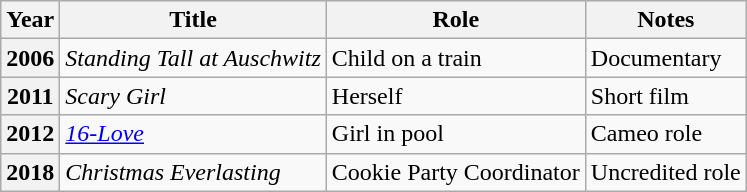<table class="wikitable plainrowheaders sortable">
<tr>
<th scope="col">Year</th>
<th scope="col">Title</th>
<th scope="col">Role</th>
<th scope="col" class="unsortable">Notes</th>
</tr>
<tr>
<th scope="row">2006</th>
<td><em>Standing Tall at Auschwitz</em></td>
<td>Child on a train</td>
<td>Documentary</td>
</tr>
<tr>
<th scope="row">2011</th>
<td><em>Scary Girl</em></td>
<td>Herself</td>
<td>Short film</td>
</tr>
<tr>
<th scope="row">2012</th>
<td><em><a href='#'>16-Love</a></em></td>
<td>Girl in pool</td>
<td>Cameo role</td>
</tr>
<tr>
<th scope="row">2018</th>
<td><em>Christmas Everlasting</em></td>
<td>Cookie Party Coordinator</td>
<td>Uncredited role</td>
</tr>
</table>
